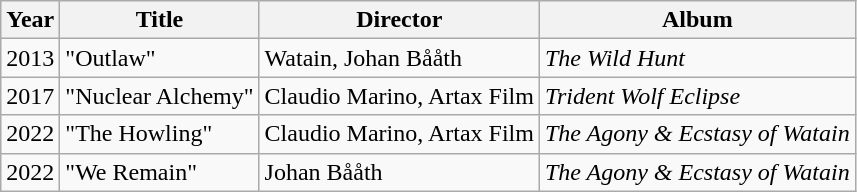<table class="wikitable" border="1">
<tr>
<th>Year</th>
<th>Title</th>
<th>Director</th>
<th>Album</th>
</tr>
<tr>
<td>2013</td>
<td>"Outlaw"</td>
<td>Watain, Johan Bååth</td>
<td><em>The Wild Hunt</em></td>
</tr>
<tr>
<td>2017</td>
<td>"Nuclear Alchemy"</td>
<td>Claudio Marino, Artax Film</td>
<td><em>Trident Wolf Eclipse</em></td>
</tr>
<tr>
<td>2022</td>
<td>"The Howling"</td>
<td>Claudio Marino, Artax Film</td>
<td><em>The Agony & Ecstasy of Watain</em></td>
</tr>
<tr>
<td>2022</td>
<td>"We Remain"</td>
<td>Johan Bååth</td>
<td><em>The Agony & Ecstasy of Watain</em></td>
</tr>
</table>
